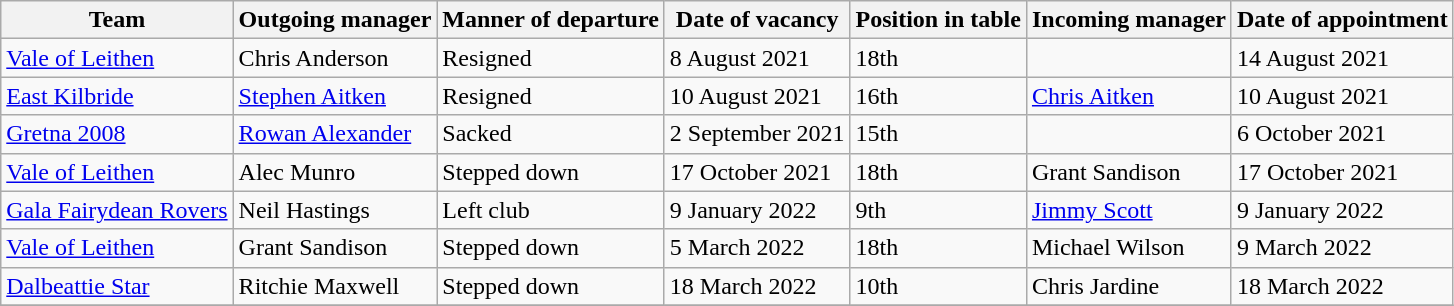<table class="wikitable sortable">
<tr>
<th>Team</th>
<th>Outgoing manager</th>
<th>Manner of departure</th>
<th>Date of vacancy</th>
<th>Position in table</th>
<th>Incoming manager</th>
<th>Date of appointment</th>
</tr>
<tr>
<td><a href='#'>Vale of Leithen</a></td>
<td> Chris Anderson</td>
<td>Resigned</td>
<td>8 August 2021</td>
<td>18th</td>
<td> </td>
<td>14 August 2021</td>
</tr>
<tr>
<td><a href='#'>East Kilbride</a></td>
<td> <a href='#'>Stephen Aitken</a></td>
<td>Resigned</td>
<td>10 August 2021</td>
<td>16th</td>
<td> <a href='#'>Chris Aitken</a></td>
<td>10 August 2021</td>
</tr>
<tr>
<td><a href='#'>Gretna 2008</a></td>
<td> <a href='#'>Rowan Alexander</a></td>
<td>Sacked</td>
<td>2 September 2021</td>
<td>15th</td>
<td> </td>
<td>6 October 2021</td>
</tr>
<tr>
<td><a href='#'>Vale of Leithen</a></td>
<td> Alec Munro</td>
<td>Stepped down</td>
<td>17 October 2021</td>
<td>18th</td>
<td> Grant Sandison</td>
<td>17 October 2021</td>
</tr>
<tr>
<td><a href='#'>Gala Fairydean Rovers</a></td>
<td> Neil Hastings</td>
<td>Left club</td>
<td>9 January 2022</td>
<td>9th</td>
<td> <a href='#'>Jimmy Scott</a></td>
<td>9 January 2022</td>
</tr>
<tr>
<td><a href='#'>Vale of Leithen</a></td>
<td> Grant Sandison</td>
<td>Stepped down</td>
<td>5 March 2022</td>
<td>18th</td>
<td> Michael Wilson</td>
<td>9 March 2022</td>
</tr>
<tr>
<td><a href='#'>Dalbeattie Star</a></td>
<td> Ritchie Maxwell</td>
<td>Stepped down</td>
<td>18 March 2022</td>
<td>10th</td>
<td> Chris Jardine</td>
<td>18 March 2022</td>
</tr>
<tr>
</tr>
</table>
